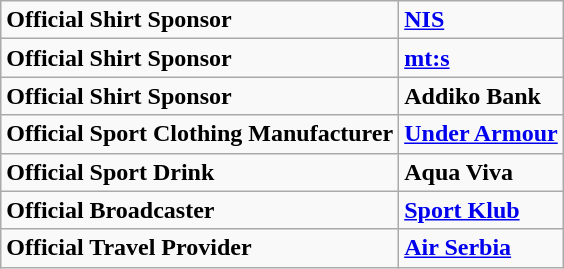<table class="wikitable">
<tr>
<td><strong>Official Shirt Sponsor</strong></td>
<td><strong><a href='#'>NIS</a></strong></td>
</tr>
<tr>
<td><strong>Official Shirt Sponsor</strong></td>
<td><strong><a href='#'>mt:s</a></strong></td>
</tr>
<tr>
<td><strong>Official Shirt Sponsor</strong></td>
<td><strong>Addiko Bank</strong></td>
</tr>
<tr>
<td><strong>Official Sport Clothing Manufacturer</strong></td>
<td><strong><a href='#'>Under Armour</a></strong></td>
</tr>
<tr>
<td><strong>Official Sport Drink</strong></td>
<td><strong>Aqua Viva</strong></td>
</tr>
<tr>
<td><strong>Official Broadcaster</strong></td>
<td><strong><a href='#'>Sport Klub</a></strong></td>
</tr>
<tr>
<td><strong>Official Travel Provider</strong></td>
<td><strong><a href='#'>Air Serbia</a></strong></td>
</tr>
</table>
